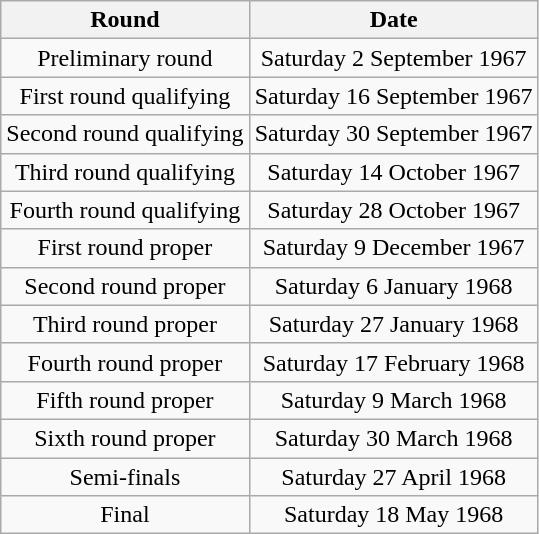<table class="wikitable" style="text-align: center">
<tr>
<th>Round</th>
<th>Date</th>
</tr>
<tr>
<td>Preliminary round</td>
<td>Saturday 2 September 1967</td>
</tr>
<tr>
<td>First round qualifying</td>
<td>Saturday 16 September 1967</td>
</tr>
<tr>
<td>Second round qualifying</td>
<td>Saturday 30 September 1967</td>
</tr>
<tr>
<td>Third round qualifying</td>
<td>Saturday 14 October 1967</td>
</tr>
<tr>
<td>Fourth round qualifying</td>
<td>Saturday 28 October 1967</td>
</tr>
<tr>
<td>First round proper</td>
<td>Saturday 9 December 1967</td>
</tr>
<tr>
<td>Second round proper</td>
<td>Saturday 6 January 1968</td>
</tr>
<tr>
<td>Third round proper</td>
<td>Saturday 27 January 1968</td>
</tr>
<tr>
<td>Fourth round proper</td>
<td>Saturday 17 February 1968</td>
</tr>
<tr>
<td>Fifth round proper</td>
<td>Saturday 9 March 1968</td>
</tr>
<tr>
<td>Sixth round proper</td>
<td>Saturday 30 March 1968</td>
</tr>
<tr>
<td>Semi-finals</td>
<td>Saturday 27 April 1968</td>
</tr>
<tr>
<td>Final</td>
<td>Saturday 18 May 1968</td>
</tr>
</table>
